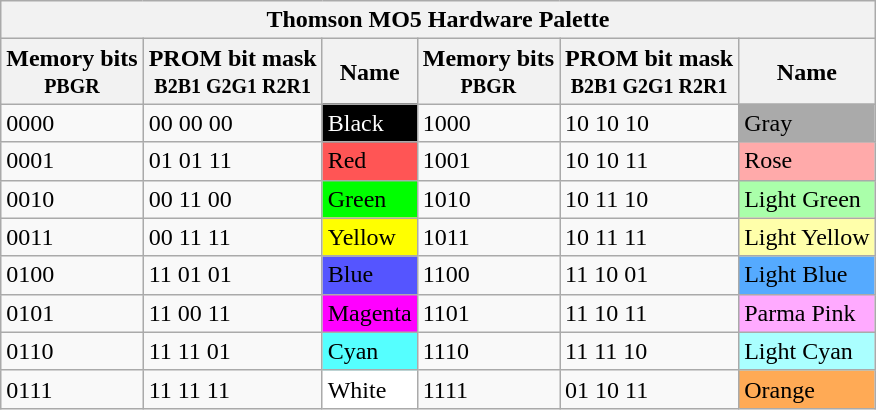<table class="wikitable">
<tr>
<th colspan="6">Thomson MO5 Hardware Palette</th>
</tr>
<tr>
<th>Memory bits<br><small>PBGR</small></th>
<th>PROM bit mask<br><small>B2B1 G2G1 R2R1</small></th>
<th>Name</th>
<th>Memory bits<br><small>PBGR</small></th>
<th>PROM bit mask<br><small>B2B1 G2G1 R2R1</small></th>
<th>Name</th>
</tr>
<tr>
<td>0000</td>
<td>00 00 00</td>
<td style="background-color:#000000; color:#ffffff;">Black</td>
<td>1000</td>
<td>10 10 10</td>
<td style="background-color:#aaaaaa;">Gray</td>
</tr>
<tr>
<td>0001</td>
<td>01 01 11</td>
<td style="background-color:#ff5555;">Red</td>
<td>1001</td>
<td>10 10 11</td>
<td style="background-color:#ffaaaa;">Rose</td>
</tr>
<tr>
<td>0010</td>
<td>00 11 00</td>
<td style="background-color:#00ff00;">Green</td>
<td>1010</td>
<td>10 11 10</td>
<td style="background-color:#aaffaa;">Light Green</td>
</tr>
<tr>
<td>0011</td>
<td>00 11 11</td>
<td style="background-color:#ffff00;">Yellow</td>
<td>1011</td>
<td>10 11 11</td>
<td style="background-color:#ffffaa;">Light Yellow</td>
</tr>
<tr>
<td>0100</td>
<td>11 01 01</td>
<td style="background-color:#5555ff;">Blue</td>
<td>1100</td>
<td>11 10 01</td>
<td style="background-color:#55aaff;">Light Blue</td>
</tr>
<tr>
<td>0101</td>
<td>11 00 11</td>
<td style="background-color:#ff00ff;">Magenta</td>
<td>1101</td>
<td>11 10 11</td>
<td style="background-color:#ffaaff;">Parma Pink</td>
</tr>
<tr>
<td>0110</td>
<td>11 11 01</td>
<td style="background-color:#55ffff;">Cyan</td>
<td>1110</td>
<td>11 11 10</td>
<td style="background-color:#aaffff;">Light Cyan</td>
</tr>
<tr>
<td>0111</td>
<td>11 11 11</td>
<td style="background-color:#ffffff;">White</td>
<td>1111</td>
<td>01 10 11</td>
<td style="background-color:#ffaa55;">Orange</td>
</tr>
</table>
